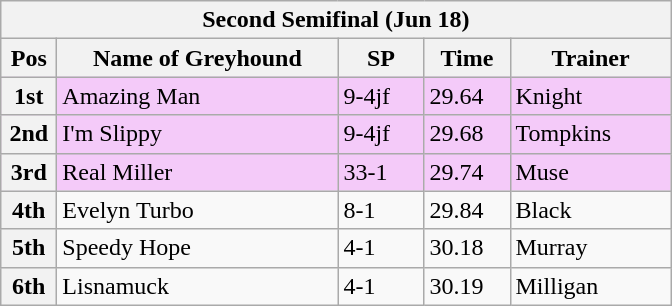<table class="wikitable">
<tr>
<th colspan="6">Second Semifinal (Jun 18) </th>
</tr>
<tr>
<th width=30>Pos</th>
<th width=180>Name of Greyhound</th>
<th width=50>SP</th>
<th width=50>Time</th>
<th width=100>Trainer</th>
</tr>
<tr style="background: #f4caf9;">
<th>1st</th>
<td>Amazing Man</td>
<td>9-4jf</td>
<td>29.64</td>
<td>Knight</td>
</tr>
<tr style="background: #f4caf9;">
<th>2nd</th>
<td>I'm Slippy</td>
<td>9-4jf</td>
<td>29.68</td>
<td>Tompkins</td>
</tr>
<tr style="background: #f4caf9;">
<th>3rd</th>
<td>Real Miller</td>
<td>33-1</td>
<td>29.74</td>
<td>Muse</td>
</tr>
<tr>
<th>4th</th>
<td>Evelyn Turbo</td>
<td>8-1</td>
<td>29.84</td>
<td>Black</td>
</tr>
<tr>
<th>5th</th>
<td>Speedy Hope</td>
<td>4-1</td>
<td>30.18</td>
<td>Murray</td>
</tr>
<tr>
<th>6th</th>
<td>Lisnamuck</td>
<td>4-1</td>
<td>30.19</td>
<td>Milligan</td>
</tr>
</table>
